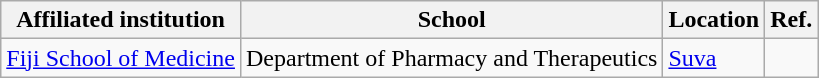<table class="wikitable sortable">
<tr>
<th>Affiliated institution</th>
<th>School</th>
<th>Location</th>
<th>Ref.</th>
</tr>
<tr>
<td><a href='#'>Fiji School of Medicine</a></td>
<td>Department of Pharmacy and Therapeutics</td>
<td><a href='#'>Suva</a></td>
<td></td>
</tr>
</table>
